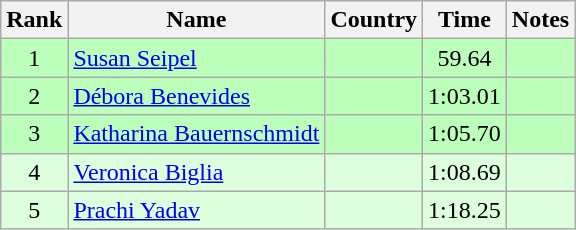<table class="wikitable" style="text-align:center">
<tr>
<th>Rank</th>
<th>Name</th>
<th>Country</th>
<th>Time</th>
<th>Notes</th>
</tr>
<tr bgcolor=bbffbb>
<td>1</td>
<td align="left"><a href='#'>Susan Seipel</a></td>
<td align="left"></td>
<td>59.64</td>
<td></td>
</tr>
<tr bgcolor=bbffbb>
<td>2</td>
<td align="left"><a href='#'>Débora Benevides</a></td>
<td align="left"></td>
<td>1:03.01</td>
<td></td>
</tr>
<tr bgcolor=bbffbb>
<td>3</td>
<td align="left"><a href='#'>Katharina Bauernschmidt</a></td>
<td align="left"></td>
<td>1:05.70</td>
<td></td>
</tr>
<tr bgcolor=ddffdd>
<td>4</td>
<td align="left"><a href='#'>Veronica Biglia</a></td>
<td align="left"></td>
<td>1:08.69</td>
<td></td>
</tr>
<tr bgcolor=ddffdd>
<td>5</td>
<td align="left"><a href='#'>Prachi Yadav</a></td>
<td align="left"></td>
<td>1:18.25</td>
<td></td>
</tr>
</table>
